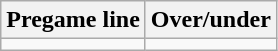<table class="wikitable">
<tr align="center">
<th style=>Pregame line</th>
<th style=>Over/under</th>
</tr>
<tr align="center">
<td></td>
<td></td>
</tr>
</table>
